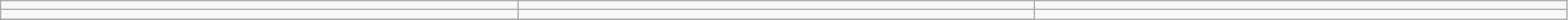<table class=wikitable width=99% align=center>
<tr>
<td valign=top align=center width=33%></td>
<td valign=top align=center width=33%></td>
<td></td>
</tr>
<tr>
<td valign=top align=center></td>
<td valign=top align=center></td>
</tr>
<tr>
</tr>
</table>
